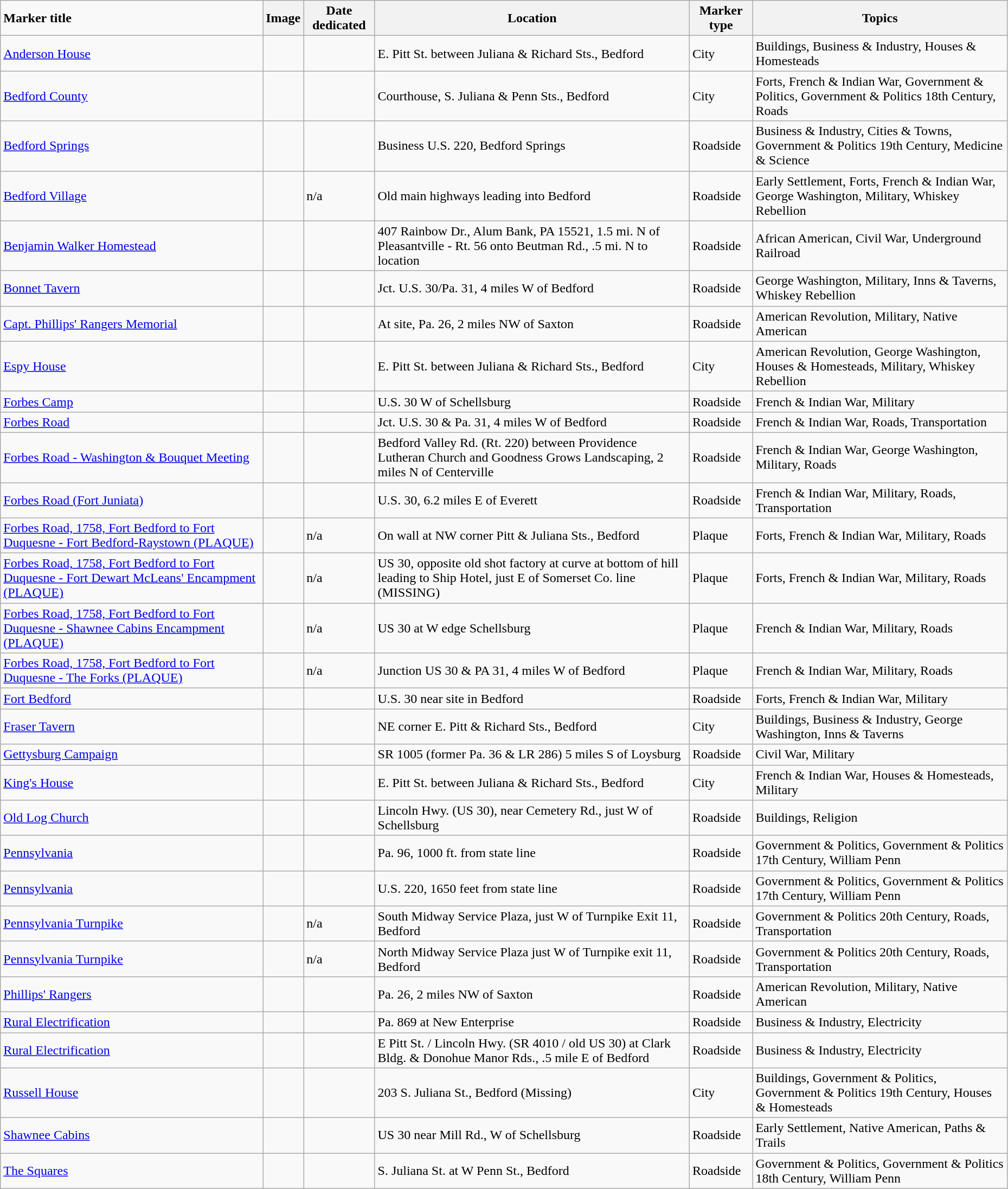<table class="wikitable sortable" style="width:98%">
<tr>
<td><strong>Marker title</strong></td>
<th class="unsortable"><strong>Image</strong></th>
<th><strong>Date dedicated</strong></th>
<th><strong>Location</strong></th>
<th><strong>Marker type</strong></th>
<th><strong>Topics</strong></th>
</tr>
<tr ->
<td><a href='#'>Anderson House</a></td>
<td></td>
<td></td>
<td>E. Pitt St. between Juliana & Richard Sts., Bedford<br><small></small></td>
<td>City</td>
<td>Buildings, Business & Industry, Houses & Homesteads</td>
</tr>
<tr ->
<td><a href='#'>Bedford County</a></td>
<td></td>
<td></td>
<td>Courthouse, S. Juliana & Penn Sts., Bedford<br><small></small></td>
<td>City</td>
<td>Forts, French & Indian War, Government & Politics, Government & Politics 18th Century, Roads</td>
</tr>
<tr ->
<td><a href='#'>Bedford Springs</a></td>
<td></td>
<td></td>
<td>Business U.S. 220, Bedford Springs<br><small></small></td>
<td>Roadside</td>
<td>Business & Industry, Cities & Towns, Government & Politics 19th Century, Medicine & Science</td>
</tr>
<tr ->
<td><a href='#'>Bedford Village</a></td>
<td></td>
<td>n/a</td>
<td>Old main highways leading into Bedford<br><small></small></td>
<td>Roadside</td>
<td>Early Settlement, Forts, French & Indian War, George Washington, Military, Whiskey Rebellion</td>
</tr>
<tr ->
<td><a href='#'>Benjamin Walker Homestead</a></td>
<td></td>
<td></td>
<td>407 Rainbow Dr., Alum Bank, PA 15521, 1.5 mi. N of Pleasantville - Rt. 56 onto Beutman Rd., .5 mi. N to location<br><small></small></td>
<td>Roadside</td>
<td>African American, Civil War, Underground Railroad</td>
</tr>
<tr ->
<td><a href='#'>Bonnet Tavern</a></td>
<td></td>
<td></td>
<td>Jct. U.S. 30/Pa. 31, 4 miles W of Bedford<br><small></small></td>
<td>Roadside</td>
<td>George Washington, Military, Inns & Taverns, Whiskey Rebellion</td>
</tr>
<tr ->
<td><a href='#'>Capt. Phillips' Rangers Memorial</a></td>
<td></td>
<td></td>
<td>At site, Pa. 26, 2 miles NW of Saxton<br><small></small></td>
<td>Roadside</td>
<td>American Revolution, Military, Native American</td>
</tr>
<tr ->
<td><a href='#'>Espy House</a></td>
<td></td>
<td></td>
<td>E. Pitt St. between Juliana & Richard Sts., Bedford<br><small></small></td>
<td>City</td>
<td>American Revolution, George Washington, Houses & Homesteads, Military, Whiskey Rebellion</td>
</tr>
<tr ->
<td><a href='#'>Forbes Camp</a></td>
<td></td>
<td></td>
<td>U.S. 30 W of Schellsburg<br><small></small></td>
<td>Roadside</td>
<td>French & Indian War, Military</td>
</tr>
<tr ->
<td><a href='#'>Forbes Road</a></td>
<td></td>
<td></td>
<td>Jct. U.S. 30 & Pa. 31, 4 miles W of Bedford<br><small></small></td>
<td>Roadside</td>
<td>French & Indian War, Roads, Transportation</td>
</tr>
<tr ->
<td><a href='#'>Forbes Road - Washington & Bouquet Meeting</a></td>
<td></td>
<td></td>
<td>Bedford Valley Rd. (Rt. 220) between Providence Lutheran Church and Goodness Grows Landscaping, 2 miles N of Centerville<br><small></small></td>
<td>Roadside</td>
<td>French & Indian War, George Washington, Military, Roads</td>
</tr>
<tr ->
<td><a href='#'>Forbes Road (Fort Juniata)</a></td>
<td></td>
<td></td>
<td>U.S. 30, 6.2 miles E of Everett<br><small></small></td>
<td>Roadside</td>
<td>French & Indian War, Military, Roads, Transportation</td>
</tr>
<tr ->
<td><a href='#'>Forbes Road, 1758, Fort Bedford to Fort Duquesne - Fort Bedford-Raystown (PLAQUE)</a></td>
<td></td>
<td>n/a</td>
<td>On wall at NW corner Pitt & Juliana Sts., Bedford<br><small></small></td>
<td>Plaque</td>
<td>Forts, French & Indian War, Military, Roads</td>
</tr>
<tr ->
<td><a href='#'>Forbes Road, 1758, Fort Bedford to Fort Duquesne - Fort Dewart McLeans' Encampment (PLAQUE)</a></td>
<td></td>
<td>n/a</td>
<td>US 30, opposite old shot factory at curve at bottom of hill leading to Ship Hotel, just E of Somerset Co. line (MISSING)<br><small></small></td>
<td>Plaque</td>
<td>Forts, French & Indian War, Military, Roads</td>
</tr>
<tr ->
<td><a href='#'>Forbes Road, 1758, Fort Bedford to Fort Duquesne - Shawnee Cabins Encampment (PLAQUE)</a></td>
<td></td>
<td>n/a</td>
<td>US 30 at W edge Schellsburg<br><small></small></td>
<td>Plaque</td>
<td>French & Indian War, Military, Roads</td>
</tr>
<tr ->
<td><a href='#'>Forbes Road, 1758, Fort Bedford to Fort Duquesne - The Forks (PLAQUE)</a></td>
<td></td>
<td>n/a</td>
<td>Junction US 30 & PA 31, 4 miles W of Bedford<br><small></small></td>
<td>Plaque</td>
<td>French & Indian War, Military, Roads</td>
</tr>
<tr ->
<td><a href='#'>Fort Bedford</a></td>
<td></td>
<td></td>
<td>U.S. 30 near site in Bedford<br><small></small></td>
<td>Roadside</td>
<td>Forts, French & Indian War, Military</td>
</tr>
<tr ->
<td><a href='#'>Fraser Tavern</a></td>
<td></td>
<td></td>
<td>NE corner E. Pitt & Richard Sts., Bedford<br><small></small></td>
<td>City</td>
<td>Buildings, Business & Industry, George Washington, Inns & Taverns</td>
</tr>
<tr ->
<td><a href='#'>Gettysburg Campaign</a></td>
<td></td>
<td></td>
<td>SR 1005 (former Pa. 36 & LR 286) 5 miles S of Loysburg<br><small></small></td>
<td>Roadside</td>
<td>Civil War, Military</td>
</tr>
<tr ->
<td><a href='#'>King's House</a></td>
<td></td>
<td></td>
<td>E. Pitt St. between Juliana & Richard Sts., Bedford<br><small></small></td>
<td>City</td>
<td>French & Indian War, Houses & Homesteads, Military</td>
</tr>
<tr ->
<td><a href='#'>Old Log Church</a></td>
<td></td>
<td></td>
<td>Lincoln Hwy. (US 30), near Cemetery Rd., just W of Schellsburg<br><small></small></td>
<td>Roadside</td>
<td>Buildings, Religion</td>
</tr>
<tr ->
<td><a href='#'>Pennsylvania</a></td>
<td></td>
<td></td>
<td>Pa. 96, 1000 ft. from state line<br><small></small></td>
<td>Roadside</td>
<td>Government & Politics, Government & Politics 17th Century, William Penn</td>
</tr>
<tr ->
<td><a href='#'>Pennsylvania</a></td>
<td></td>
<td></td>
<td>U.S. 220, 1650 feet from state line<br><small></small></td>
<td>Roadside</td>
<td>Government & Politics, Government & Politics 17th Century, William Penn</td>
</tr>
<tr ->
<td><a href='#'>Pennsylvania Turnpike</a></td>
<td></td>
<td>n/a</td>
<td>South Midway Service Plaza, just W of Turnpike Exit 11, Bedford<br><small></small></td>
<td>Roadside</td>
<td>Government & Politics 20th Century, Roads, Transportation</td>
</tr>
<tr ->
<td><a href='#'>Pennsylvania Turnpike</a></td>
<td></td>
<td>n/a</td>
<td>North Midway Service Plaza just W of Turnpike exit 11, Bedford<br><small></small></td>
<td>Roadside</td>
<td>Government & Politics 20th Century, Roads, Transportation</td>
</tr>
<tr ->
<td><a href='#'>Phillips' Rangers</a></td>
<td></td>
<td></td>
<td>Pa. 26, 2 miles NW of Saxton<br><small></small></td>
<td>Roadside</td>
<td>American Revolution, Military, Native American</td>
</tr>
<tr ->
<td><a href='#'>Rural Electrification</a></td>
<td></td>
<td></td>
<td>Pa. 869 at New Enterprise<br><small></small></td>
<td>Roadside</td>
<td>Business & Industry, Electricity</td>
</tr>
<tr ->
<td><a href='#'>Rural Electrification</a></td>
<td></td>
<td></td>
<td>E Pitt St. / Lincoln Hwy. (SR 4010 / old US 30) at Clark Bldg. & Donohue Manor Rds., .5 mile E of Bedford<br><small></small></td>
<td>Roadside</td>
<td>Business & Industry, Electricity</td>
</tr>
<tr ->
<td><a href='#'>Russell House</a></td>
<td></td>
<td></td>
<td>203 S. Juliana St., Bedford (Missing)<br><small></small></td>
<td>City</td>
<td>Buildings, Government & Politics, Government & Politics 19th Century, Houses & Homesteads</td>
</tr>
<tr ->
<td><a href='#'>Shawnee Cabins</a></td>
<td></td>
<td></td>
<td>US 30 near Mill Rd., W of Schellsburg<br><small></small></td>
<td>Roadside</td>
<td>Early Settlement, Native American, Paths & Trails</td>
</tr>
<tr ->
<td><a href='#'>The Squares</a></td>
<td></td>
<td></td>
<td>S. Juliana St. at W Penn St., Bedford<br><small></small></td>
<td>Roadside</td>
<td>Government & Politics, Government & Politics 18th Century, William Penn</td>
</tr>
</table>
